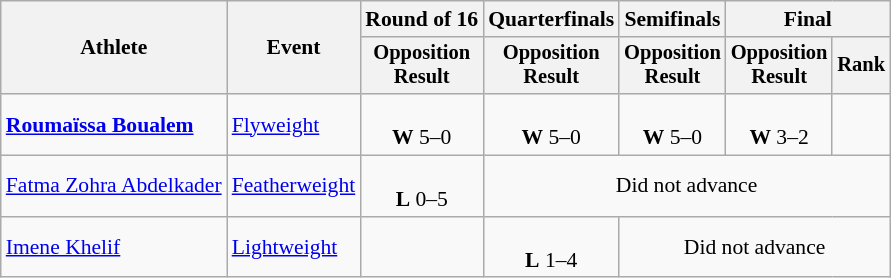<table class="wikitable" style="text-align:left; font-size:90%">
<tr>
<th rowspan="2">Athlete</th>
<th rowspan="2">Event</th>
<th>Round of 16</th>
<th>Quarterfinals</th>
<th>Semifinals</th>
<th colspan=2>Final</th>
</tr>
<tr style="font-size: 95%">
<th>Opposition<br>Result</th>
<th>Opposition<br>Result</th>
<th>Opposition<br>Result</th>
<th>Opposition<br>Result</th>
<th>Rank</th>
</tr>
<tr align=center>
<td align=left><strong><a href='#'>Roumaïssa Boualem</a></strong></td>
<td align=left><a href='#'>Flyweight</a></td>
<td><br><strong>W</strong> 5–0</td>
<td><br><strong>W</strong> 5–0</td>
<td><br><strong>W</strong> 5–0</td>
<td><br><strong>W</strong> 3–2</td>
<td></td>
</tr>
<tr align=center>
<td align=left><a href='#'>Fatma Zohra Abdelkader</a></td>
<td align=left><a href='#'>Featherweight</a></td>
<td><br><strong>L</strong> 0–5</td>
<td colspan=4>Did not advance</td>
</tr>
<tr align=center>
<td align=left><a href='#'>Imene Khelif</a></td>
<td align=left><a href='#'>Lightweight</a></td>
<td></td>
<td><br><strong>L</strong> 1–4</td>
<td colspan=3>Did not advance</td>
</tr>
</table>
